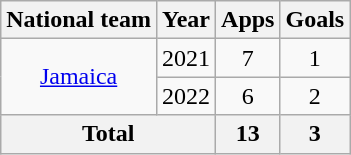<table class=wikitable style="text-align: center;">
<tr>
<th>National team</th>
<th>Year</th>
<th>Apps</th>
<th>Goals</th>
</tr>
<tr>
<td rowspan="2"><a href='#'>Jamaica</a></td>
<td>2021</td>
<td>7</td>
<td>1</td>
</tr>
<tr>
<td>2022</td>
<td>6</td>
<td>2</td>
</tr>
<tr>
<th colspan="2">Total</th>
<th>13</th>
<th>3</th>
</tr>
</table>
